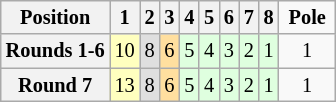<table class="wikitable" style="font-size: 85%;">
<tr>
<th>Position</th>
<th>1</th>
<th>2</th>
<th>3</th>
<th>4</th>
<th>5</th>
<th>6</th>
<th>7</th>
<th>8</th>
<td> <strong>Pole</strong> </td>
</tr>
<tr align="center">
<th>Rounds 1-6</th>
<td style="background:#ffffbf;">10</td>
<td style="background:#dfdfdf;">8</td>
<td style="background:#ffdf9f;">6</td>
<td style="background:#dfffdf;">5</td>
<td style="background:#dfffdf;">4</td>
<td style="background:#dfffdf;">3</td>
<td style="background:#dfffdf;">2</td>
<td style="background:#dfffdf;">1</td>
<td>1</td>
</tr>
<tr align="center">
<th>Round 7</th>
<td style="background:#ffffbf;">13</td>
<td style="background:#dfdfdf;">8</td>
<td style="background:#ffdf9f;">6</td>
<td style="background:#dfffdf;">5</td>
<td style="background:#dfffdf;">4</td>
<td style="background:#dfffdf;">3</td>
<td style="background:#dfffdf;">2</td>
<td style="background:#dfffdf;">1</td>
<td>1</td>
</tr>
</table>
